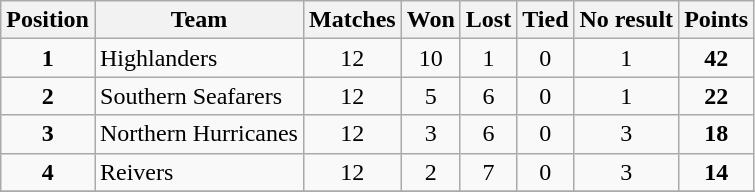<table class="wikitable" style="text-align:center;">
<tr>
<th>Position</th>
<th>Team</th>
<th>Matches</th>
<th>Won</th>
<th>Lost</th>
<th>Tied</th>
<th>No result</th>
<th>Points</th>
</tr>
<tr>
<td><strong>1</strong></td>
<td style="text-align:left;">Highlanders</td>
<td>12</td>
<td>10</td>
<td>1</td>
<td>0</td>
<td>1</td>
<td><strong>42</strong></td>
</tr>
<tr>
<td><strong>2</strong></td>
<td style="text-align:left;">Southern Seafarers</td>
<td>12</td>
<td>5</td>
<td>6</td>
<td>0</td>
<td>1</td>
<td><strong>22</strong></td>
</tr>
<tr>
<td><strong>3</strong></td>
<td style="text-align:left;">Northern Hurricanes</td>
<td>12</td>
<td>3</td>
<td>6</td>
<td>0</td>
<td>3</td>
<td><strong>18</strong></td>
</tr>
<tr>
<td><strong>4</strong></td>
<td style="text-align:left;">Reivers</td>
<td>12</td>
<td>2</td>
<td>7</td>
<td>0</td>
<td>3</td>
<td><strong>14</strong></td>
</tr>
<tr>
</tr>
</table>
